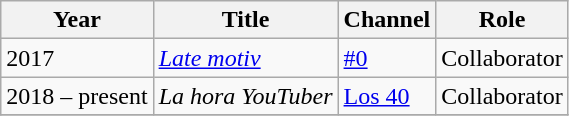<table class="wikitable">
<tr>
<th>Year</th>
<th>Title</th>
<th>Channel</th>
<th>Role</th>
</tr>
<tr>
<td>2017</td>
<td><em><a href='#'>Late motiv</a></em></td>
<td><a href='#'>#0</a></td>
<td>Collaborator</td>
</tr>
<tr>
<td>2018 – present</td>
<td><em>La hora YouTuber</em></td>
<td><a href='#'>Los 40</a></td>
<td>Collaborator</td>
</tr>
<tr>
</tr>
</table>
